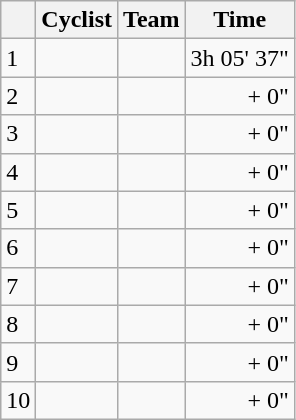<table class="wikitable">
<tr>
<th></th>
<th>Cyclist</th>
<th>Team</th>
<th>Time</th>
</tr>
<tr>
<td>1</td>
<td></td>
<td></td>
<td align="right">3h 05' 37"</td>
</tr>
<tr>
<td>2</td>
<td></td>
<td></td>
<td align="right">+ 0"</td>
</tr>
<tr>
<td>3</td>
<td></td>
<td></td>
<td align="right">+ 0"</td>
</tr>
<tr>
<td>4</td>
<td></td>
<td></td>
<td align="right">+ 0"</td>
</tr>
<tr>
<td>5</td>
<td> </td>
<td></td>
<td align="right">+ 0"</td>
</tr>
<tr>
<td>6</td>
<td></td>
<td></td>
<td align="right">+ 0"</td>
</tr>
<tr>
<td>7</td>
<td></td>
<td></td>
<td align="right">+ 0"</td>
</tr>
<tr>
<td>8</td>
<td></td>
<td></td>
<td align="right">+ 0"</td>
</tr>
<tr>
<td>9</td>
<td></td>
<td></td>
<td align="right">+ 0"</td>
</tr>
<tr>
<td>10</td>
<td></td>
<td></td>
<td align="right">+ 0"</td>
</tr>
</table>
